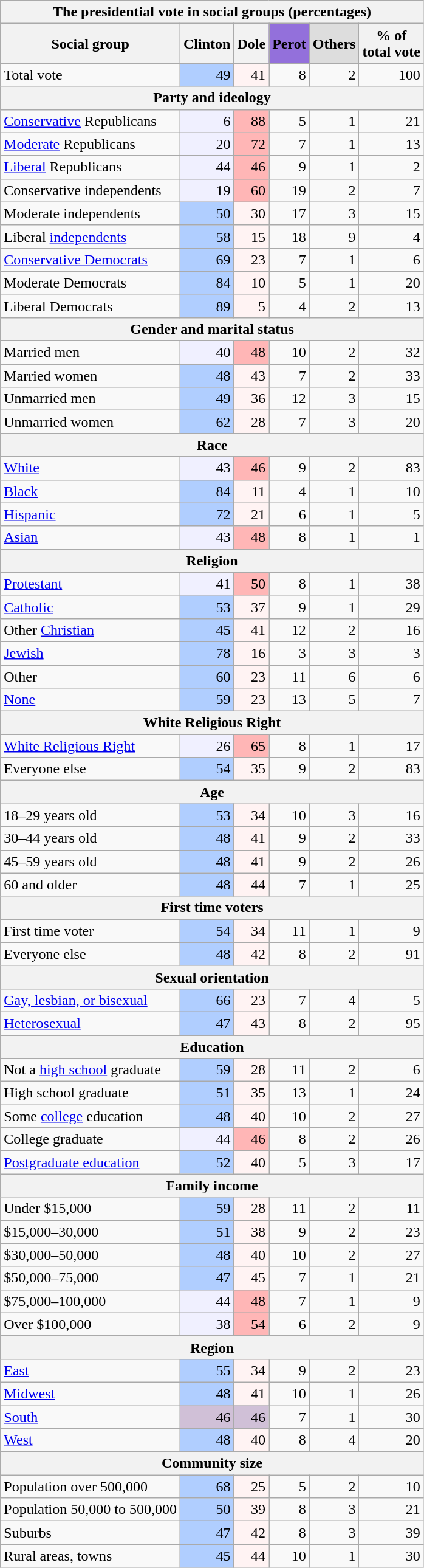<table class="wikitable sortable">
<tr>
<th colspan="8">The presidential vote in social groups (percentages)</th>
</tr>
<tr>
<th>Social group</th>
<th>Clinton</th>
<th>Dole</th>
<th style="background:#9370db;">Perot</th>
<th style="background-color:#DDDDDD;">Others</th>
<th>% of<br>total vote</th>
</tr>
<tr>
<td>Total vote</td>
<td style="text-align:right; background:#b0ceff;">49</td>
<td style="text-align:right; background:#fff3f3;">41</td>
<td style="text-align:right;">8</td>
<td style="text-align:right;">2</td>
<td style="text-align:right;">100</td>
</tr>
<tr>
<th colspan=6>Party and ideology</th>
</tr>
<tr>
<td><a href='#'>Conservative</a> Republicans</td>
<td style="text-align:right; background:#f0f0ff;">6</td>
<td style="text-align:right; background:#ffb6b6;">88</td>
<td style="text-align:right;">5</td>
<td style="text-align:right;">1</td>
<td style="text-align:right;">21</td>
</tr>
<tr>
<td><a href='#'>Moderate</a> Republicans</td>
<td style="text-align:right; background:#f0f0ff;">20</td>
<td style="text-align:right; background:#ffb6b6;">72</td>
<td style="text-align:right;">7</td>
<td style="text-align:right;">1</td>
<td style="text-align:right;">13</td>
</tr>
<tr>
<td><a href='#'>Liberal</a> Republicans</td>
<td style="text-align:right; background:#f0f0ff;">44</td>
<td style="text-align:right; background:#ffb6b6;">46</td>
<td style="text-align:right;">9</td>
<td style="text-align:right;">1</td>
<td style="text-align:right;">2</td>
</tr>
<tr>
<td>Conservative independents</td>
<td style="text-align:right; background:#f0f0ff;">19</td>
<td style="text-align:right; background:#ffb6b6;">60</td>
<td style="text-align:right;">19</td>
<td style="text-align:right;">2</td>
<td style="text-align:right;">7</td>
</tr>
<tr>
<td>Moderate independents</td>
<td style="text-align:right; background:#b0ceff;">50</td>
<td style="text-align:right; background:#fff3f3;">30</td>
<td style="text-align:right;">17</td>
<td style="text-align:right;">3</td>
<td style="text-align:right;">15</td>
</tr>
<tr>
<td>Liberal <a href='#'>independents</a></td>
<td style="text-align:right; background:#b0ceff;">58</td>
<td style="text-align:right; background:#fff3f3;">15</td>
<td style="text-align:right;">18</td>
<td style="text-align:right;">9</td>
<td style="text-align:right;">4</td>
</tr>
<tr>
<td><a href='#'>Conservative Democrats</a></td>
<td style="text-align:right; background:#b0ceff;">69</td>
<td style="text-align:right; background:#fff3f3;">23</td>
<td style="text-align:right;">7</td>
<td style="text-align:right;">1</td>
<td style="text-align:right;">6</td>
</tr>
<tr>
<td>Moderate Democrats</td>
<td style="text-align:right; background:#b0ceff;">84</td>
<td style="text-align:right; background:#fff3f3;">10</td>
<td style="text-align:right;">5</td>
<td style="text-align:right;">1</td>
<td style="text-align:right;">20</td>
</tr>
<tr>
<td>Liberal Democrats</td>
<td style="text-align:right; background:#b0ceff;">89</td>
<td style="text-align:right; background:#fff3f3;">5</td>
<td style="text-align:right;">4</td>
<td style="text-align:right;">2</td>
<td style="text-align:right;">13</td>
</tr>
<tr>
<th colspan=6>Gender and marital status</th>
</tr>
<tr>
<td>Married men</td>
<td style="text-align:right; background:#f0f0ff;">40</td>
<td style="text-align:right; background:#ffb6b6;">48</td>
<td style="text-align:right;">10</td>
<td style="text-align:right;">2</td>
<td style="text-align:right;">32</td>
</tr>
<tr>
<td>Married women</td>
<td style="text-align:right; background:#b0ceff;">48</td>
<td style="text-align:right; background:#fff3f3;">43</td>
<td style="text-align:right;">7</td>
<td style="text-align:right;">2</td>
<td style="text-align:right;">33</td>
</tr>
<tr>
<td>Unmarried men</td>
<td style="text-align:right; background:#b0ceff;">49</td>
<td style="text-align:right; background:#fff3f3;">36</td>
<td style="text-align:right;">12</td>
<td style="text-align:right;">3</td>
<td style="text-align:right;">15</td>
</tr>
<tr>
<td>Unmarried women</td>
<td style="text-align:right; background:#b0ceff;">62</td>
<td style="text-align:right; background:#fff3f3;">28</td>
<td style="text-align:right;">7</td>
<td style="text-align:right;">3</td>
<td style="text-align:right;">20</td>
</tr>
<tr>
<th colspan=6>Race</th>
</tr>
<tr>
<td><a href='#'>White</a></td>
<td style="text-align:right; background:#f0f0ff;">43</td>
<td style="text-align:right; background:#ffb6b6;">46</td>
<td style="text-align:right;">9</td>
<td style="text-align:right;">2</td>
<td style="text-align:right;">83</td>
</tr>
<tr>
<td><a href='#'>Black</a></td>
<td style="text-align:right; background:#b0ceff;">84</td>
<td style="text-align:right; background:#fff3f3;">11</td>
<td style="text-align:right;">4</td>
<td style="text-align:right;">1</td>
<td style="text-align:right;">10</td>
</tr>
<tr>
<td><a href='#'>Hispanic</a></td>
<td style="text-align:right; background:#b0ceff;">72</td>
<td style="text-align:right; background:#fff3f3;">21</td>
<td style="text-align:right;">6</td>
<td style="text-align:right;">1</td>
<td style="text-align:right;">5</td>
</tr>
<tr>
<td><a href='#'>Asian</a></td>
<td style="text-align:right; background:#f0f0ff;">43</td>
<td style="text-align:right; background:#ffb6b6;">48</td>
<td style="text-align:right;">8</td>
<td style="text-align:right;">1</td>
<td style="text-align:right;">1</td>
</tr>
<tr>
<th colspan=6>Religion</th>
</tr>
<tr>
<td><a href='#'>Protestant</a></td>
<td style="text-align:right; background:#f0f0ff;">41</td>
<td style="text-align:right; background:#ffb6b6;">50</td>
<td style="text-align:right;">8</td>
<td style="text-align:right;">1</td>
<td style="text-align:right;">38</td>
</tr>
<tr>
<td><a href='#'>Catholic</a></td>
<td style="text-align:right; background:#b0ceff;">53</td>
<td style="text-align:right; background:#fff3f3;">37</td>
<td style="text-align:right;">9</td>
<td style="text-align:right;">1</td>
<td style="text-align:right;">29</td>
</tr>
<tr>
<td>Other <a href='#'>Christian</a></td>
<td style="text-align:right; background:#b0ceff;">45</td>
<td style="text-align:right; background:#fff3f3;">41</td>
<td style="text-align:right;">12</td>
<td style="text-align:right;">2</td>
<td style="text-align:right;">16</td>
</tr>
<tr>
<td><a href='#'>Jewish</a></td>
<td style="text-align:right; background:#b0ceff;">78</td>
<td style="text-align:right; background:#fff3f3;">16</td>
<td style="text-align:right;">3</td>
<td style="text-align:right;">3</td>
<td style="text-align:right;">3</td>
</tr>
<tr>
<td>Other</td>
<td style="text-align:right; background:#b0ceff;">60</td>
<td style="text-align:right; background:#fff3f3;">23</td>
<td style="text-align:right;">11</td>
<td style="text-align:right;">6</td>
<td style="text-align:right;">6</td>
</tr>
<tr>
<td><a href='#'>None</a></td>
<td style="text-align:right; background:#b0ceff;">59</td>
<td style="text-align:right; background:#fff3f3;">23</td>
<td style="text-align:right;">13</td>
<td style="text-align:right;">5</td>
<td style="text-align:right;">7</td>
</tr>
<tr>
<th colspan=6>White Religious Right</th>
</tr>
<tr>
<td><a href='#'>White Religious Right</a></td>
<td style="text-align:right; background:#f0f0ff;">26</td>
<td style="text-align:right; background:#ffb6b6;">65</td>
<td style="text-align:right;">8</td>
<td style="text-align:right;">1</td>
<td style="text-align:right;">17</td>
</tr>
<tr>
<td>Everyone else</td>
<td style="text-align:right; background:#b0ceff;">54</td>
<td style="text-align:right; background:#fff3f3;">35</td>
<td style="text-align:right;">9</td>
<td style="text-align:right;">2</td>
<td style="text-align:right;">83</td>
</tr>
<tr>
<th colspan=6>Age</th>
</tr>
<tr>
<td>18–29 years old</td>
<td style="text-align:right; background:#b0ceff;">53</td>
<td style="text-align:right; background:#fff3f3;">34</td>
<td style="text-align:right;">10</td>
<td style="text-align:right;">3</td>
<td style="text-align:right;">16</td>
</tr>
<tr>
<td>30–44 years old</td>
<td style="text-align:right; background:#b0ceff;">48</td>
<td style="text-align:right; background:#fff3f3;">41</td>
<td style="text-align:right;">9</td>
<td style="text-align:right;">2</td>
<td style="text-align:right;">33</td>
</tr>
<tr>
<td>45–59 years old</td>
<td style="text-align:right; background:#b0ceff;">48</td>
<td style="text-align:right; background:#fff3f3;">41</td>
<td style="text-align:right;">9</td>
<td style="text-align:right;">2</td>
<td style="text-align:right;">26</td>
</tr>
<tr>
<td>60 and older</td>
<td style="text-align:right; background:#b0ceff;">48</td>
<td style="text-align:right; background:#fff3f3;">44</td>
<td style="text-align:right;">7</td>
<td style="text-align:right;">1</td>
<td style="text-align:right;">25</td>
</tr>
<tr>
<th colspan=6>First time voters</th>
</tr>
<tr>
<td>First time voter</td>
<td style="text-align:right; background:#b0ceff;">54</td>
<td style="text-align:right; background:#fff3f3;">34</td>
<td style="text-align:right;">11</td>
<td style="text-align:right;">1</td>
<td style="text-align:right;">9</td>
</tr>
<tr>
<td>Everyone else</td>
<td style="text-align:right; background:#b0ceff;">48</td>
<td style="text-align:right; background:#fff3f3;">42</td>
<td style="text-align:right;">8</td>
<td style="text-align:right;">2</td>
<td style="text-align:right;">91</td>
</tr>
<tr>
<th colspan=6>Sexual orientation</th>
</tr>
<tr>
<td><a href='#'>Gay, lesbian, or bisexual</a></td>
<td style="text-align:right; background:#b0ceff;">66</td>
<td style="text-align:right; background:#fff3f3;">23</td>
<td style="text-align:right;">7</td>
<td style="text-align:right;">4</td>
<td style="text-align:right;">5</td>
</tr>
<tr>
<td><a href='#'>Heterosexual</a></td>
<td style="text-align:right; background:#b0ceff;">47</td>
<td style="text-align:right; background:#fff3f3;">43</td>
<td style="text-align:right;">8</td>
<td style="text-align:right;">2</td>
<td style="text-align:right;">95</td>
</tr>
<tr>
<th colspan=6>Education</th>
</tr>
<tr>
<td>Not a <a href='#'>high school</a> graduate</td>
<td style="text-align:right; background:#b0ceff;">59</td>
<td style="text-align:right; background:#fff3f3;">28</td>
<td style="text-align:right;">11</td>
<td style="text-align:right;">2</td>
<td style="text-align:right;">6</td>
</tr>
<tr>
<td>High school graduate</td>
<td style="text-align:right; background:#b0ceff;">51</td>
<td style="text-align:right; background:#fff3f3;">35</td>
<td style="text-align:right;">13</td>
<td style="text-align:right;">1</td>
<td style="text-align:right;">24</td>
</tr>
<tr>
<td>Some <a href='#'>college</a> education</td>
<td style="text-align:right; background:#b0ceff;">48</td>
<td style="text-align:right; background:#fff3f3;">40</td>
<td style="text-align:right;">10</td>
<td style="text-align:right;">2</td>
<td style="text-align:right;">27</td>
</tr>
<tr>
<td>College graduate</td>
<td style="text-align:right; background:#f0f0ff;">44</td>
<td style="text-align:right; background:#ffb6b6;">46</td>
<td style="text-align:right;">8</td>
<td style="text-align:right;">2</td>
<td style="text-align:right;">26</td>
</tr>
<tr>
<td><a href='#'>Postgraduate education</a></td>
<td style="text-align:right; background:#b0ceff;">52</td>
<td style="text-align:right; background:#fff3f3;">40</td>
<td style="text-align:right;">5</td>
<td style="text-align:right;">3</td>
<td style="text-align:right;">17</td>
</tr>
<tr>
<th colspan=6>Family income</th>
</tr>
<tr>
<td>Under $15,000</td>
<td style="text-align:right; background:#b0ceff;">59</td>
<td style="text-align:right; background:#fff3f3;">28</td>
<td style="text-align:right;">11</td>
<td style="text-align:right;">2</td>
<td style="text-align:right;">11</td>
</tr>
<tr>
<td>$15,000–30,000</td>
<td style="text-align:right; background:#b0ceff;">51</td>
<td style="text-align:right; background:#fff3f3;">38</td>
<td style="text-align:right;">9</td>
<td style="text-align:right;">2</td>
<td style="text-align:right;">23</td>
</tr>
<tr>
<td>$30,000–50,000</td>
<td style="text-align:right; background:#b0ceff;">48</td>
<td style="text-align:right; background:#fff3f3;">40</td>
<td style="text-align:right;">10</td>
<td style="text-align:right;">2</td>
<td style="text-align:right;">27</td>
</tr>
<tr>
<td>$50,000–75,000</td>
<td style="text-align:right; background:#b0ceff;">47</td>
<td style="text-align:right; background:#fff3f3;">45</td>
<td style="text-align:right;">7</td>
<td style="text-align:right;">1</td>
<td style="text-align:right;">21</td>
</tr>
<tr>
<td>$75,000–100,000</td>
<td style="text-align:right; background:#f0f0ff;">44</td>
<td style="text-align:right; background:#ffb6b6;">48</td>
<td style="text-align:right;">7</td>
<td style="text-align:right;">1</td>
<td style="text-align:right;">9</td>
</tr>
<tr>
<td>Over $100,000</td>
<td style="text-align:right; background:#f0f0ff;">38</td>
<td style="text-align:right; background:#ffb6b6;">54</td>
<td style="text-align:right;">6</td>
<td style="text-align:right;">2</td>
<td style="text-align:right;">9</td>
</tr>
<tr>
<th colspan=6>Region</th>
</tr>
<tr>
<td><a href='#'>East</a></td>
<td style="text-align:right; background:#b0ceff;">55</td>
<td style="text-align:right; background:#fff3f3;">34</td>
<td style="text-align:right;">9</td>
<td style="text-align:right;">2</td>
<td style="text-align:right;">23</td>
</tr>
<tr>
<td><a href='#'>Midwest</a></td>
<td style="text-align:right; background:#b0ceff;">48</td>
<td style="text-align:right; background:#fff3f3;">41</td>
<td style="text-align:right;">10</td>
<td style="text-align:right;">1</td>
<td style="text-align:right;">26</td>
</tr>
<tr>
<td><a href='#'>South</a></td>
<td style="text-align:right; background:#d0c0d7;">46</td>
<td style="text-align:right; background:#d0c0d7;">46</td>
<td style="text-align:right;">7</td>
<td style="text-align:right;">1</td>
<td style="text-align:right;">30</td>
</tr>
<tr>
<td><a href='#'>West</a></td>
<td style="text-align:right; background:#b0ceff;">48</td>
<td style="text-align:right; background:#fff3f3;">40</td>
<td style="text-align:right;">8</td>
<td style="text-align:right;">4</td>
<td style="text-align:right;">20</td>
</tr>
<tr>
<th colspan=6>Community size</th>
</tr>
<tr>
<td>Population over 500,000</td>
<td style="text-align:right; background:#b0ceff;">68</td>
<td style="text-align:right; background:#fff3f3;">25</td>
<td style="text-align:right;">5</td>
<td style="text-align:right;">2</td>
<td style="text-align:right;">10</td>
</tr>
<tr>
<td>Population 50,000 to 500,000</td>
<td style="text-align:right; background:#b0ceff;">50</td>
<td style="text-align:right; background:#fff3f3;">39</td>
<td style="text-align:right;">8</td>
<td style="text-align:right;">3</td>
<td style="text-align:right;">21</td>
</tr>
<tr>
<td>Suburbs</td>
<td style="text-align:right; background:#b0ceff;">47</td>
<td style="text-align:right; background:#fff3f3;">42</td>
<td style="text-align:right;">8</td>
<td style="text-align:right;">3</td>
<td style="text-align:right;">39</td>
</tr>
<tr>
<td>Rural areas, towns</td>
<td style="text-align:right; background:#b0ceff;">45</td>
<td style="text-align:right; background:#fff3f3;">44</td>
<td style="text-align:right;">10</td>
<td style="text-align:right;">1</td>
<td style="text-align:right;">30</td>
</tr>
</table>
